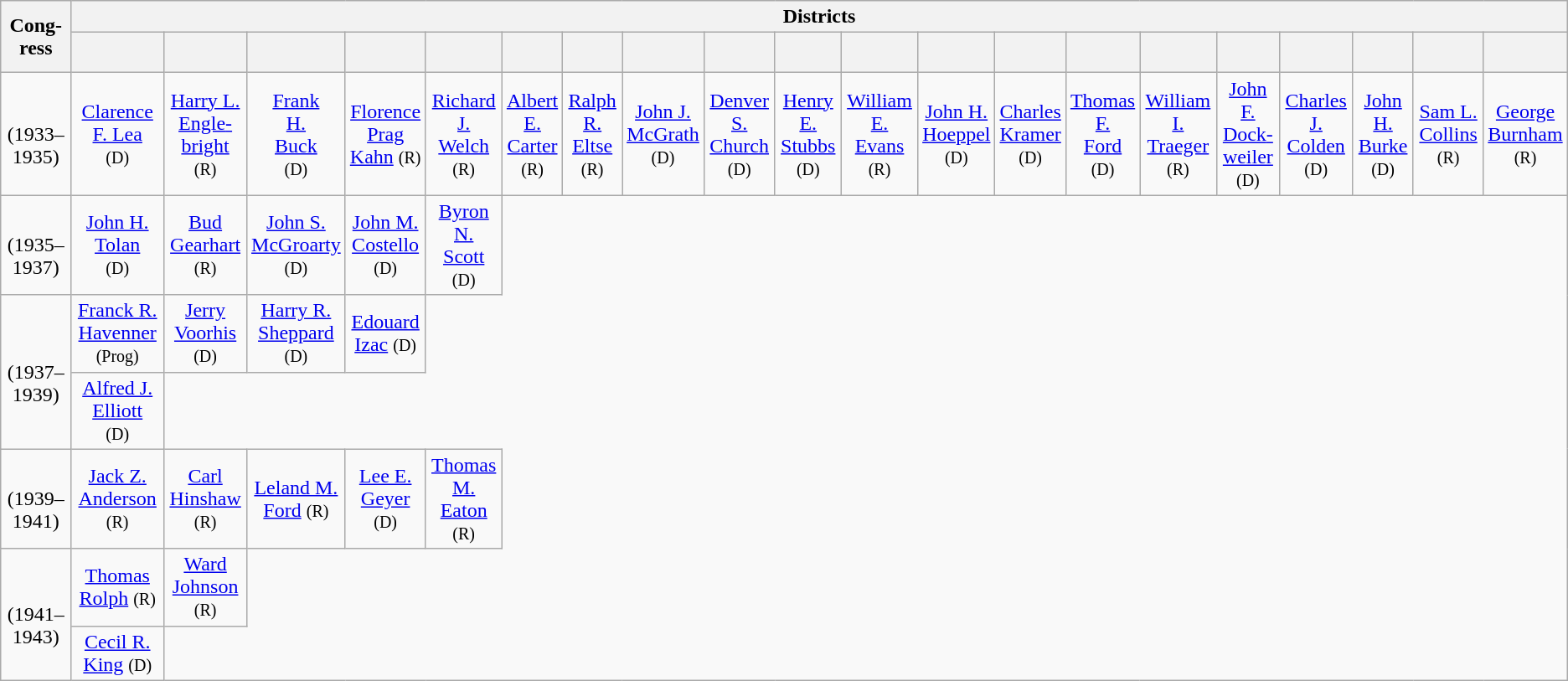<table class=wikitable style="text-align:center">
<tr>
<th rowspan=2>Cong­ress</th>
<th colspan=20>Districts</th>
</tr>
<tr style="height:2em">
<th></th>
<th></th>
<th></th>
<th></th>
<th></th>
<th></th>
<th></th>
<th></th>
<th></th>
<th></th>
<th></th>
<th></th>
<th></th>
<th></th>
<th></th>
<th></th>
<th></th>
<th></th>
<th></th>
<th></th>
</tr>
<tr style="height:3em">
<td><strong></strong><br>(1933–1935)</td>
<td><a href='#'>Clarence<br>F. Lea</a><br><small>(D)</small></td>
<td><a href='#'>Harry L.<br>Engle­bright</a><br><small>(R)</small></td>
<td><a href='#'>Frank<br>H.<br>Buck</a><br><small>(D)</small></td>
<td><a href='#'>Florence<br>Prag<br>Kahn</a> <small>(R)</small></td>
<td><a href='#'>Richard<br>J.<br>Welch</a><br><small>(R)</small></td>
<td><a href='#'>Albert<br>E.<br>Carter</a><br><small>(R)</small></td>
<td><a href='#'>Ralph R.<br>Eltse</a> <small>(R)</small></td>
<td><a href='#'>John J.<br>McGrath</a><br><small>(D)</small></td>
<td><a href='#'>Denver S.<br>Church</a> <small>(D)</small></td>
<td><a href='#'>Henry E.<br>Stubbs</a> <small>(D)</small></td>
<td><a href='#'>William E.<br>Evans</a> <small>(R)</small></td>
<td><a href='#'>John H.<br>Hoeppel</a><br><small>(D)</small></td>
<td><a href='#'>Charles<br>Kramer</a><br><small>(D)</small></td>
<td><a href='#'>Thomas<br>F.<br>Ford</a><br><small>(D)</small></td>
<td><a href='#'>William I.<br>Traeger</a> <small>(R)</small></td>
<td><a href='#'>John F.<br>Dock­weiler</a><br><small>(D)</small></td>
<td><a href='#'>Charles J.<br>Colden</a> <small>(D)</small></td>
<td><a href='#'>John H.<br>Burke</a> <small>(D)</small></td>
<td><a href='#'>Sam L.<br>Collins</a> <small>(R)</small></td>
<td><a href='#'>George<br>Burnham</a><br><small>(R)</small></td>
</tr>
<tr style="height:3em">
<td><strong></strong><br>(1935–1937)</td>
<td><a href='#'>John H.<br>Tolan</a><br><small>(D)</small></td>
<td><a href='#'>Bud<br>Gear­hart</a><br><small>(R)</small></td>
<td><a href='#'>John S.<br>McGroarty</a><br><small>(D)</small></td>
<td><a href='#'>John M.<br>Costello</a><br><small>(D)</small></td>
<td><a href='#'>Byron N.<br>Scott</a> <small>(D)</small></td>
</tr>
<tr style="height:3em">
<td rowspan=2><strong></strong><br>(1937–1939)</td>
<td><a href='#'>Franck R.<br>Havenner</a><br><small>(Prog)</small></td>
<td><a href='#'>Jerry<br>Voorhis</a><br><small>(D)</small></td>
<td><a href='#'>Harry R.<br>Sheppard</a><br><small>(D)</small></td>
<td><a href='#'>Edouard<br>Izac</a> <small>(D)</small></td>
</tr>
<tr style="height:2em">
<td><a href='#'>Alfred J.<br>Elliott</a><br><small>(D)</small></td>
</tr>
<tr style="height:3em">
<td><strong></strong><br>(1939–1941)</td>
<td><a href='#'>Jack Z.<br>Anderson</a><br><small>(R)</small></td>
<td><a href='#'>Carl<br>Hinshaw</a><br><small>(R)</small></td>
<td><a href='#'>Leland M.<br>Ford</a> <small>(R)</small></td>
<td><a href='#'>Lee E.<br>Geyer</a> <small>(D)</small></td>
<td><a href='#'>Thomas M.<br>Eaton</a> <small>(R)</small></td>
</tr>
<tr style="height:3em">
<td rowspan=2><strong></strong><br>(1941–1943)</td>
<td><a href='#'>Thomas<br>Rolph</a> <small>(R)</small></td>
<td><a href='#'>Ward<br>Johnson</a> <small>(R)</small></td>
</tr>
<tr style="height:2em">
<td><a href='#'>Cecil R. King</a> <small>(D)</small></td>
</tr>
</table>
